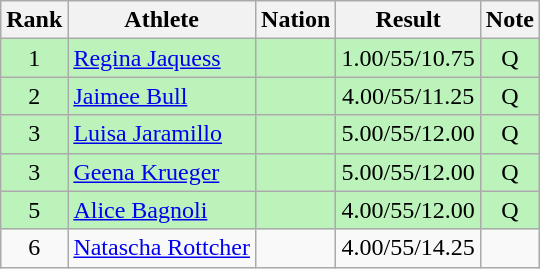<table class="wikitable sortable" style="text-align:center">
<tr>
<th>Rank</th>
<th>Athlete</th>
<th>Nation</th>
<th>Result</th>
<th>Note</th>
</tr>
<tr bgcolor=bbf3bb>
<td>1</td>
<td align=left><a href='#'>Regina Jaquess</a></td>
<td align=left></td>
<td>1.00/55/10.75</td>
<td>Q</td>
</tr>
<tr bgcolor=bbf3bb>
<td>2</td>
<td align=left><a href='#'>Jaimee Bull</a></td>
<td align=left></td>
<td>4.00/55/11.25</td>
<td>Q</td>
</tr>
<tr bgcolor=bbf3bb>
<td>3</td>
<td align=left><a href='#'>Luisa Jaramillo</a></td>
<td align=left></td>
<td>5.00/55/12.00</td>
<td>Q</td>
</tr>
<tr bgcolor=bbf3bb>
<td>3</td>
<td align=left><a href='#'>Geena Krueger</a></td>
<td align=left></td>
<td>5.00/55/12.00</td>
<td>Q</td>
</tr>
<tr bgcolor=bbf3bb>
<td>5</td>
<td align=left><a href='#'>Alice Bagnoli</a></td>
<td align=left></td>
<td>4.00/55/12.00</td>
<td>Q</td>
</tr>
<tr>
<td>6</td>
<td align=left><a href='#'>Natascha Rottcher</a></td>
<td align=left></td>
<td>4.00/55/14.25</td>
<td></td>
</tr>
</table>
